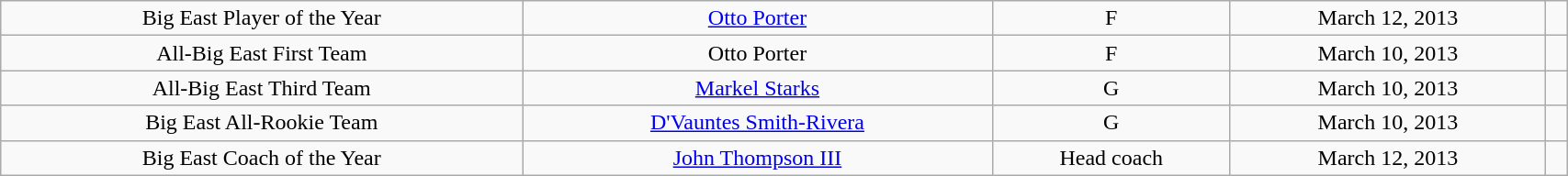<table class="wikitable" style="width: 90%;text-align: center;">
<tr align="center">
<td rowspan="1">Big East Player of the Year</td>
<td><a href='#'>Otto Porter</a></td>
<td>F</td>
<td>March 12, 2013</td>
<td></td>
</tr>
<tr align="center">
<td rowspan="1">All-Big East First Team</td>
<td>Otto Porter</td>
<td>F</td>
<td>March 10, 2013</td>
<td></td>
</tr>
<tr align="center">
<td rowspan="1">All-Big East Third Team</td>
<td><a href='#'>Markel Starks</a></td>
<td>G</td>
<td>March 10, 2013</td>
<td></td>
</tr>
<tr align="center">
<td rowspan="1">Big East All-Rookie Team</td>
<td><a href='#'>D'Vauntes Smith-Rivera</a></td>
<td>G</td>
<td>March 10, 2013</td>
<td></td>
</tr>
<tr align="center">
<td rowspan="1">Big East Coach of the Year</td>
<td><a href='#'>John Thompson III</a></td>
<td>Head coach</td>
<td>March 12, 2013</td>
<td></td>
</tr>
</table>
